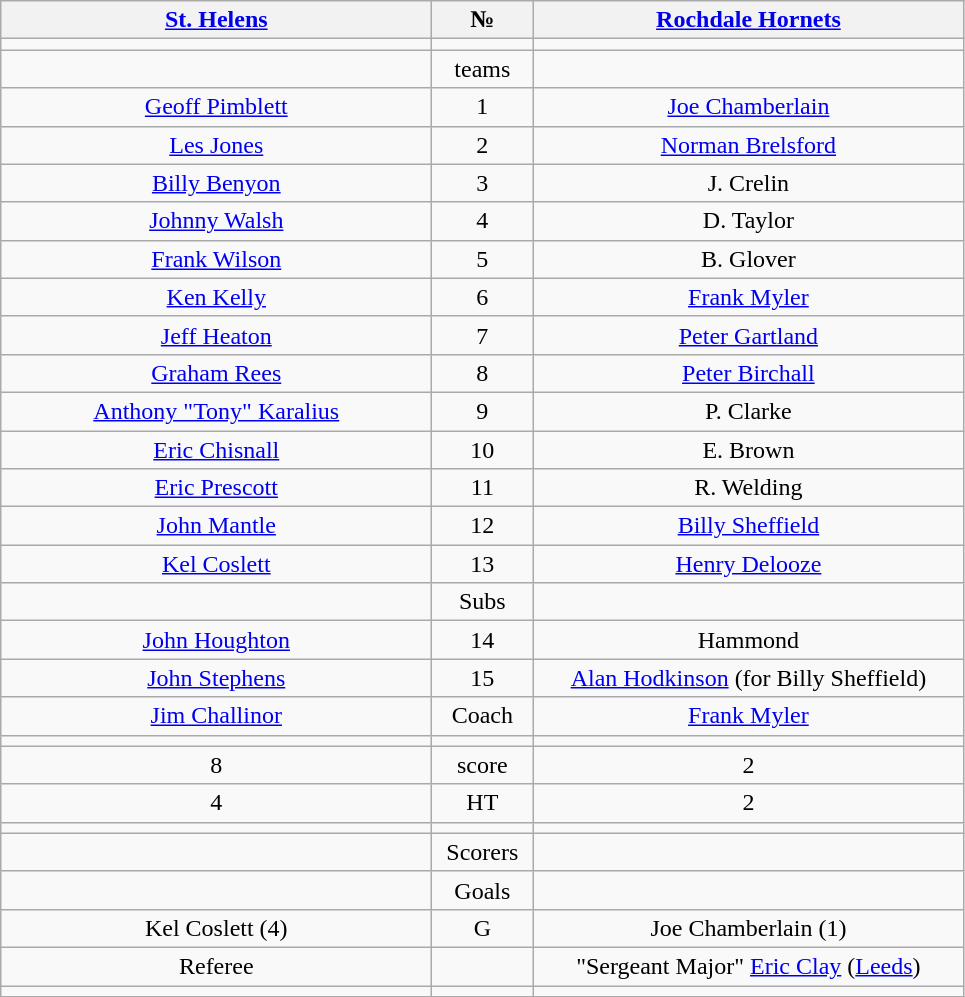<table class="wikitable" style="text-align:center;">
<tr>
<th width=280 abbr=winner><a href='#'>St. Helens</a></th>
<th width=60 abbr="Number">№</th>
<th width=280 abbr=runner-up><a href='#'>Rochdale Hornets</a></th>
</tr>
<tr>
<td></td>
<td></td>
<td></td>
</tr>
<tr>
<td></td>
<td>teams</td>
<td></td>
</tr>
<tr>
<td><a href='#'>Geoff Pimblett</a></td>
<td>1</td>
<td><a href='#'>Joe Chamberlain</a></td>
</tr>
<tr>
<td><a href='#'>Les Jones</a></td>
<td>2</td>
<td><a href='#'>Norman Brelsford</a></td>
</tr>
<tr>
<td><a href='#'>Billy Benyon</a></td>
<td>3</td>
<td>J. Crelin</td>
</tr>
<tr>
<td><a href='#'>Johnny Walsh</a></td>
<td>4</td>
<td>D. Taylor</td>
</tr>
<tr>
<td><a href='#'>Frank Wilson</a></td>
<td>5</td>
<td>B. Glover</td>
</tr>
<tr>
<td><a href='#'>Ken Kelly</a></td>
<td>6</td>
<td><a href='#'>Frank Myler</a></td>
</tr>
<tr>
<td><a href='#'>Jeff Heaton</a></td>
<td>7</td>
<td><a href='#'>Peter Gartland</a></td>
</tr>
<tr>
<td><a href='#'>Graham Rees</a></td>
<td>8</td>
<td><a href='#'>Peter Birchall</a></td>
</tr>
<tr>
<td><a href='#'>Anthony "Tony" Karalius</a></td>
<td>9</td>
<td>P. Clarke</td>
</tr>
<tr>
<td><a href='#'>Eric Chisnall</a></td>
<td>10</td>
<td>E. Brown</td>
</tr>
<tr>
<td><a href='#'>Eric Prescott</a></td>
<td>11</td>
<td>R. Welding</td>
</tr>
<tr>
<td><a href='#'>John Mantle</a></td>
<td>12</td>
<td><a href='#'>Billy Sheffield</a></td>
</tr>
<tr>
<td><a href='#'>Kel Coslett</a></td>
<td>13</td>
<td><a href='#'>Henry Delooze</a></td>
</tr>
<tr>
<td></td>
<td>Subs</td>
<td></td>
</tr>
<tr>
<td><a href='#'>John Houghton</a></td>
<td>14</td>
<td>Hammond</td>
</tr>
<tr>
<td><a href='#'>John Stephens</a></td>
<td>15</td>
<td><a href='#'>Alan Hodkinson</a> (for Billy Sheffield)</td>
</tr>
<tr>
<td><a href='#'>Jim Challinor</a></td>
<td>Coach</td>
<td><a href='#'>Frank Myler</a></td>
</tr>
<tr>
<td></td>
<td></td>
<td></td>
</tr>
<tr>
<td>8</td>
<td>score</td>
<td>2</td>
</tr>
<tr>
<td>4</td>
<td>HT</td>
<td>2</td>
</tr>
<tr>
<td></td>
<td></td>
<td></td>
</tr>
<tr>
<td></td>
<td>Scorers</td>
<td></td>
</tr>
<tr>
<td></td>
<td>Goals</td>
<td></td>
</tr>
<tr>
<td>Kel Coslett (4)</td>
<td>G</td>
<td>Joe Chamberlain (1)</td>
</tr>
<tr>
<td>Referee</td>
<td></td>
<td>"Sergeant Major" <a href='#'>Eric Clay</a> (<a href='#'>Leeds</a>)</td>
</tr>
<tr>
<td></td>
<td></td>
<td></td>
</tr>
</table>
